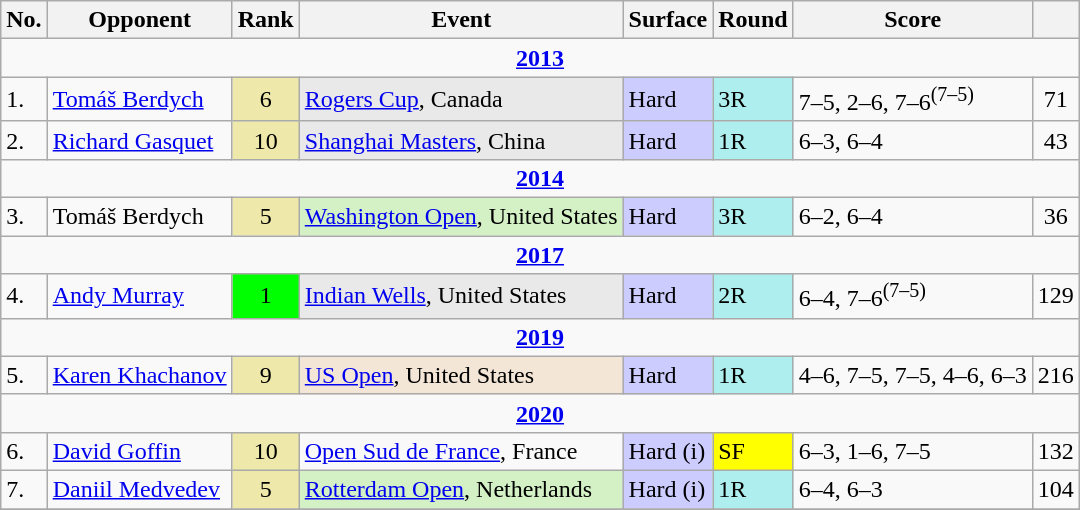<table class="wikitable">
<tr>
<th>No.</th>
<th>Opponent</th>
<th>Rank</th>
<th>Event</th>
<th>Surface</th>
<th>Round</th>
<th class="unsortable">Score</th>
<th></th>
</tr>
<tr>
<td colspan=9 style="text-align:center;"><strong><a href='#'>2013</a></strong></td>
</tr>
<tr>
<td>1.</td>
<td> <a href='#'>Tomáš Berdych</a></td>
<td align=center style="background:#eee8aa;">6</td>
<td style="background:#e9e9e9;"><a href='#'>Rogers Cup</a>, Canada</td>
<td style="background:#ccccff;">Hard</td>
<td style="background:#afeeee;">3R</td>
<td>7–5, 2–6, 7–6<sup>(7–5)</sup></td>
<td align=center>71</td>
</tr>
<tr>
<td>2.</td>
<td> <a href='#'>Richard Gasquet</a></td>
<td align=center style="background:#eee8aa;">10</td>
<td style="background:#e9e9e9;"><a href='#'>Shanghai Masters</a>, China</td>
<td style="background:#ccccff;">Hard</td>
<td style="background:#afeeee;">1R</td>
<td>6–3, 6–4</td>
<td align=center>43</td>
</tr>
<tr>
<td colspan=9 style="text-align:center;"><strong><a href='#'>2014</a></strong></td>
</tr>
<tr>
<td>3.</td>
<td> Tomáš Berdych</td>
<td align=center style="background:#eee8aa;">5</td>
<td style="background:#d4f1c5;"><a href='#'>Washington Open</a>, United States</td>
<td style="background:#ccccff;">Hard</td>
<td style="background:#afeeee;">3R</td>
<td>6–2, 6–4</td>
<td align=center>36</td>
</tr>
<tr>
<td colspan=9 style="text-align:center;"><strong><a href='#'>2017</a></strong></td>
</tr>
<tr>
<td>4.</td>
<td> <a href='#'>Andy Murray</a></td>
<td align=center style="background:lime;">1</td>
<td style="background:#e9e9e9;"><a href='#'>Indian Wells</a>, United States</td>
<td style="background:#ccccff;">Hard</td>
<td style="background:#afeeee;">2R</td>
<td>6–4, 7–6<sup>(7–5)</sup></td>
<td align=center>129</td>
</tr>
<tr>
<td colspan=9 style="text-align:center;"><strong><a href='#'>2019</a></strong></td>
</tr>
<tr>
<td>5.</td>
<td> <a href='#'>Karen Khachanov</a></td>
<td align=center style="background:#eee8aa;">9</td>
<td style="background:#f3e6d7;"><a href='#'>US Open</a>, United States</td>
<td style="background:#ccccff;">Hard</td>
<td style="background:#afeeee;">1R</td>
<td>4–6, 7–5, 7–5, 4–6, 6–3</td>
<td align=center>216</td>
</tr>
<tr>
<td colspan=9 style="text-align:center;"><strong><a href='#'>2020</a></strong></td>
</tr>
<tr>
<td>6.</td>
<td> <a href='#'>David Goffin</a></td>
<td align=center style="background:#eee8aa;">10</td>
<td><a href='#'>Open Sud de France</a>, France</td>
<td style="background:#ccccff;">Hard (i)</td>
<td style="background:yellow;">SF</td>
<td>6–3, 1–6, 7–5</td>
<td align=center>132</td>
</tr>
<tr>
<td>7.</td>
<td> <a href='#'>Daniil Medvedev</a></td>
<td align=center style="background:#eee8aa;">5</td>
<td style="background:#d4f1c5;"><a href='#'>Rotterdam Open</a>, Netherlands</td>
<td style="background:#ccccff;">Hard (i)</td>
<td style="background:#afeeee;">1R</td>
<td>6–4, 6–3</td>
<td align=center>104</td>
</tr>
<tr>
</tr>
</table>
